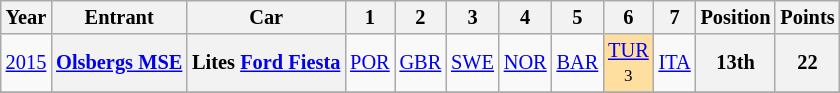<table class="wikitable" border="1" style="text-align:center; font-size:85%;">
<tr valign="top">
<th>Year</th>
<th>Entrant</th>
<th>Car</th>
<th>1</th>
<th>2</th>
<th>3</th>
<th>4</th>
<th>5</th>
<th>6</th>
<th>7</th>
<th>Position</th>
<th>Points</th>
</tr>
<tr>
<td><a href='#'>2015</a></td>
<th nowrap><a href='#'>Olsbergs MSE</a></th>
<th nowrap>Lites <a href='#'>Ford Fiesta</a></th>
<td><a href='#'>POR</a></td>
<td><a href='#'>GBR</a></td>
<td><a href='#'>SWE</a></td>
<td><a href='#'>NOR</a></td>
<td><a href='#'>BAR</a></td>
<td style="background:#FFDF9F;"><a href='#'>TUR</a><br><small>3</small></td>
<td><a href='#'>ITA</a><br><small></small></td>
<th>13th</th>
<th>22</th>
</tr>
<tr>
</tr>
</table>
